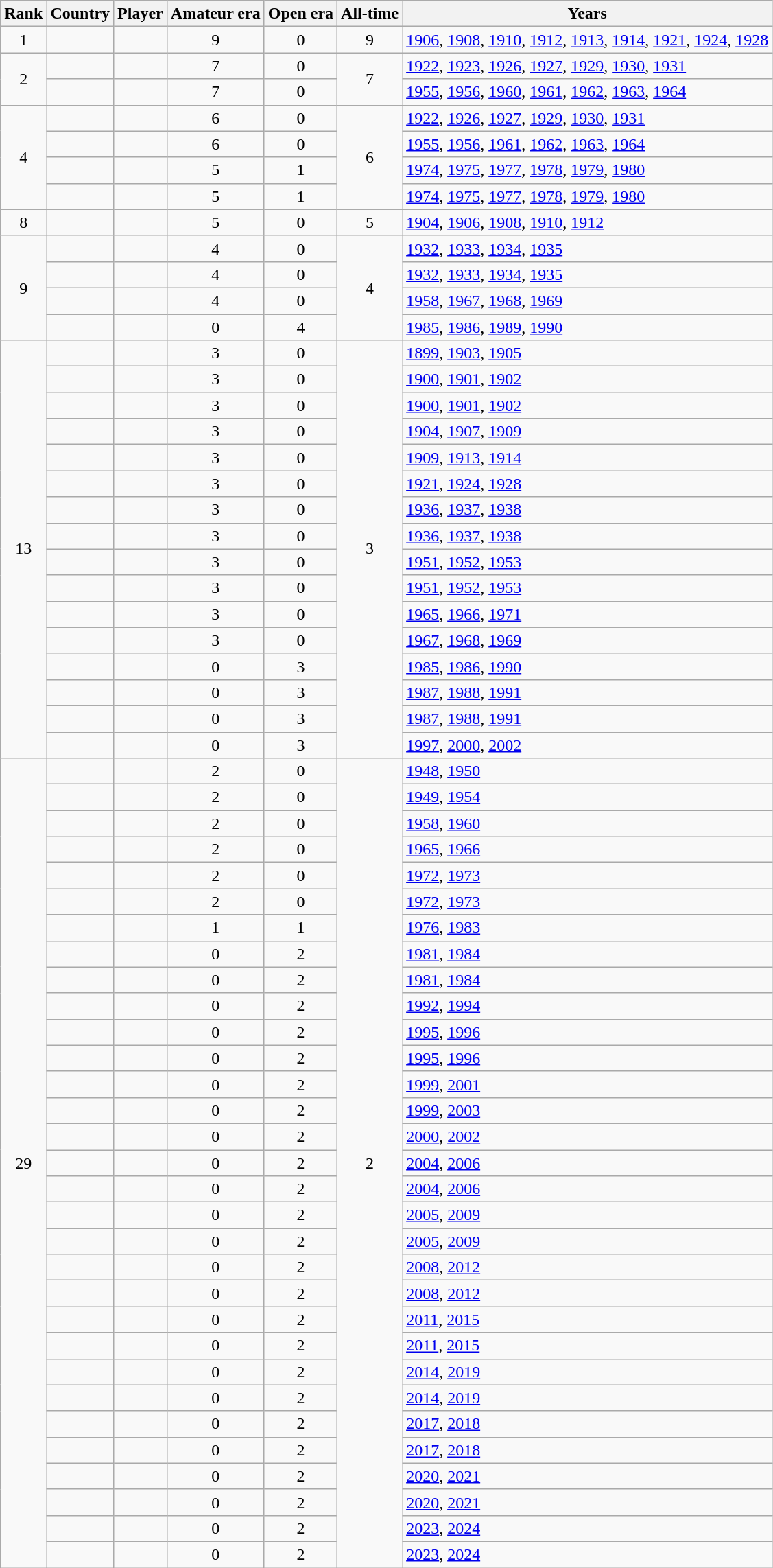<table class="wikitable sortable">
<tr>
<th>Rank</th>
<th>Country</th>
<th>Player</th>
<th>Amateur era</th>
<th>Open era</th>
<th>All-time</th>
<th class="unsortable">Years</th>
</tr>
<tr>
<td align=center>1</td>
<td></td>
<td></td>
<td align=center>9</td>
<td align=center>0</td>
<td align=center>9</td>
<td><a href='#'>1906</a>, <a href='#'>1908</a>, <a href='#'>1910</a>, <a href='#'>1912</a>, <a href='#'>1913</a>, <a href='#'>1914</a>, <a href='#'>1921</a>, <a href='#'>1924</a>, <a href='#'>1928</a></td>
</tr>
<tr>
<td rowspan=2 align=center>2</td>
<td></td>
<td></td>
<td align=center>7</td>
<td align=center>0</td>
<td rowspan=2 align=center>7</td>
<td><a href='#'>1922</a>, <a href='#'>1923</a>, <a href='#'>1926</a>, <a href='#'>1927</a>, <a href='#'>1929</a>, <a href='#'>1930</a>, <a href='#'>1931</a></td>
</tr>
<tr>
<td></td>
<td></td>
<td align=center>7</td>
<td align=center>0</td>
<td><a href='#'>1955</a>, <a href='#'>1956</a>, <a href='#'>1960</a>, <a href='#'>1961</a>, <a href='#'>1962</a>, <a href='#'>1963</a>, <a href='#'>1964</a></td>
</tr>
<tr>
<td rowspan=4 align=center>4</td>
<td></td>
<td></td>
<td align=center>6</td>
<td align=center>0</td>
<td rowspan=4 align=center>6</td>
<td><a href='#'>1922</a>, <a href='#'>1926</a>, <a href='#'>1927</a>, <a href='#'>1929</a>, <a href='#'>1930</a>, <a href='#'>1931</a></td>
</tr>
<tr>
<td></td>
<td></td>
<td align=center>6</td>
<td align=center>0</td>
<td><a href='#'>1955</a>, <a href='#'>1956</a>, <a href='#'>1961</a>, <a href='#'>1962</a>, <a href='#'>1963</a>, <a href='#'>1964</a></td>
</tr>
<tr>
<td></td>
<td></td>
<td align=center>5</td>
<td align=center>1</td>
<td><a href='#'>1974</a>, <a href='#'>1975</a>, <a href='#'>1977</a>, <a href='#'>1978</a>, <a href='#'>1979</a>, <a href='#'>1980</a></td>
</tr>
<tr>
<td></td>
<td></td>
<td align=center>5</td>
<td align=center>1</td>
<td><a href='#'>1974</a>, <a href='#'>1975</a>, <a href='#'>1977</a>, <a href='#'>1978</a>, <a href='#'>1979</a>, <a href='#'>1980</a></td>
</tr>
<tr>
<td align=center>8</td>
<td></td>
<td></td>
<td align=center>5</td>
<td align=center>0</td>
<td align=center>5</td>
<td><a href='#'>1904</a>, <a href='#'>1906</a>, <a href='#'>1908</a>, <a href='#'>1910</a>, <a href='#'>1912</a></td>
</tr>
<tr>
<td rowspan=4 align=center>9</td>
<td></td>
<td></td>
<td align=center>4</td>
<td align=center>0</td>
<td rowspan=4 align=center>4</td>
<td><a href='#'>1932</a>, <a href='#'>1933</a>, <a href='#'>1934</a>, <a href='#'>1935</a></td>
</tr>
<tr>
<td></td>
<td></td>
<td align=center>4</td>
<td align=center>0</td>
<td><a href='#'>1932</a>, <a href='#'>1933</a>, <a href='#'>1934</a>, <a href='#'>1935</a></td>
</tr>
<tr>
<td></td>
<td></td>
<td align=center>4</td>
<td align=center>0</td>
<td><a href='#'>1958</a>, <a href='#'>1967</a>, <a href='#'>1968</a>, <a href='#'>1969</a></td>
</tr>
<tr>
<td></td>
<td></td>
<td align=center>0</td>
<td align=center>4</td>
<td><a href='#'>1985</a>, <a href='#'>1986</a>, <a href='#'>1989</a>, <a href='#'>1990</a></td>
</tr>
<tr>
<td rowspan=16 align=center>13</td>
<td></td>
<td></td>
<td align=center>3</td>
<td align=center>0</td>
<td rowspan=16 align=center>3</td>
<td><a href='#'>1899</a>, <a href='#'>1903</a>, <a href='#'>1905</a></td>
</tr>
<tr>
<td></td>
<td></td>
<td align=center>3</td>
<td align=center>0</td>
<td><a href='#'>1900</a>, <a href='#'>1901</a>, <a href='#'>1902</a></td>
</tr>
<tr>
<td></td>
<td></td>
<td align=center>3</td>
<td align=center>0</td>
<td><a href='#'>1900</a>, <a href='#'>1901</a>, <a href='#'>1902</a></td>
</tr>
<tr>
<td></td>
<td></td>
<td align=center>3</td>
<td align=center>0</td>
<td><a href='#'>1904</a>, <a href='#'>1907</a>, <a href='#'>1909</a></td>
</tr>
<tr>
<td></td>
<td></td>
<td align=center>3</td>
<td align=center>0</td>
<td><a href='#'>1909</a>, <a href='#'>1913</a>, <a href='#'>1914</a></td>
</tr>
<tr>
<td align=left></td>
<td></td>
<td align=center>3</td>
<td align=center>0</td>
<td><a href='#'>1921</a>, <a href='#'>1924</a>, <a href='#'>1928</a></td>
</tr>
<tr>
<td></td>
<td></td>
<td align=center>3</td>
<td align=center>0</td>
<td><a href='#'>1936</a>, <a href='#'>1937</a>, <a href='#'>1938</a></td>
</tr>
<tr>
<td></td>
<td></td>
<td align=center>3</td>
<td align=center>0</td>
<td><a href='#'>1936</a>, <a href='#'>1937</a>, <a href='#'>1938</a></td>
</tr>
<tr>
<td></td>
<td></td>
<td align=center>3</td>
<td align=center>0</td>
<td><a href='#'>1951</a>, <a href='#'>1952</a>, <a href='#'>1953</a></td>
</tr>
<tr>
<td></td>
<td></td>
<td align=center>3</td>
<td align=center>0</td>
<td><a href='#'>1951</a>, <a href='#'>1952</a>, <a href='#'>1953</a></td>
</tr>
<tr>
<td></td>
<td></td>
<td align=center>3</td>
<td align=center>0</td>
<td><a href='#'>1965</a>, <a href='#'>1966</a>, <a href='#'>1971</a></td>
</tr>
<tr>
<td></td>
<td></td>
<td align=center>3</td>
<td align=center>0</td>
<td><a href='#'>1967</a>, <a href='#'>1968</a>, <a href='#'>1969</a></td>
</tr>
<tr>
<td></td>
<td></td>
<td align=center>0</td>
<td align=center>3</td>
<td><a href='#'>1985</a>, <a href='#'>1986</a>, <a href='#'>1990</a></td>
</tr>
<tr>
<td></td>
<td></td>
<td align=center>0</td>
<td align=center>3</td>
<td><a href='#'>1987</a>, <a href='#'>1988</a>, <a href='#'>1991</a></td>
</tr>
<tr>
<td></td>
<td></td>
<td align=center>0</td>
<td align=center>3</td>
<td><a href='#'>1987</a>, <a href='#'>1988</a>, <a href='#'>1991</a></td>
</tr>
<tr>
<td></td>
<td></td>
<td align=center>0</td>
<td align=center>3</td>
<td><a href='#'>1997</a>, <a href='#'>2000</a>, <a href='#'>2002</a></td>
</tr>
<tr>
<td rowspan=31 align=center>29</td>
<td></td>
<td></td>
<td align=center>2</td>
<td align=center>0</td>
<td rowspan=31 align=center>2</td>
<td><a href='#'>1948</a>, <a href='#'>1950</a></td>
</tr>
<tr>
<td></td>
<td></td>
<td align=center>2</td>
<td align=center>0</td>
<td><a href='#'>1949</a>, <a href='#'>1954</a></td>
</tr>
<tr>
<td></td>
<td></td>
<td align=center>2</td>
<td align=center>0</td>
<td><a href='#'>1958</a>, <a href='#'>1960</a></td>
</tr>
<tr>
<td></td>
<td></td>
<td align=center>2</td>
<td align=center>0</td>
<td><a href='#'>1965</a>, <a href='#'>1966</a></td>
</tr>
<tr>
<td></td>
<td></td>
<td align=center>2</td>
<td align=center>0</td>
<td><a href='#'>1972</a>, <a href='#'>1973</a></td>
</tr>
<tr>
<td></td>
<td></td>
<td align=center>2</td>
<td align=center>0</td>
<td><a href='#'>1972</a>, <a href='#'>1973</a></td>
</tr>
<tr>
<td></td>
<td></td>
<td align=center>1</td>
<td align=center>1</td>
<td><a href='#'>1976</a>, <a href='#'>1983</a></td>
</tr>
<tr>
<td></td>
<td></td>
<td align=center>0</td>
<td align=center>2</td>
<td><a href='#'>1981</a>, <a href='#'>1984</a></td>
</tr>
<tr>
<td></td>
<td></td>
<td align=center>0</td>
<td align=center>2</td>
<td><a href='#'>1981</a>, <a href='#'>1984</a></td>
</tr>
<tr>
<td></td>
<td></td>
<td align=center>0</td>
<td align=center>2</td>
<td><a href='#'>1992</a>, <a href='#'>1994</a></td>
</tr>
<tr>
<td></td>
<td></td>
<td align=center>0</td>
<td align=center>2</td>
<td><a href='#'>1995</a>, <a href='#'>1996</a></td>
</tr>
<tr>
<td></td>
<td></td>
<td align=center>0</td>
<td align=center>2</td>
<td><a href='#'>1995</a>, <a href='#'>1996</a></td>
</tr>
<tr>
<td></td>
<td></td>
<td align=center>0</td>
<td align=center>2</td>
<td><a href='#'>1999</a>, <a href='#'>2001</a></td>
</tr>
<tr>
<td></td>
<td></td>
<td align=center>0</td>
<td align=center>2</td>
<td><a href='#'>1999</a>, <a href='#'>2003</a></td>
</tr>
<tr>
<td></td>
<td></td>
<td align=center>0</td>
<td align=center>2</td>
<td><a href='#'>2000</a>, <a href='#'>2002</a></td>
</tr>
<tr>
<td></td>
<td></td>
<td align=center>0</td>
<td align=center>2</td>
<td><a href='#'>2004</a>, <a href='#'>2006</a></td>
</tr>
<tr>
<td></td>
<td></td>
<td align=center>0</td>
<td align=center>2</td>
<td><a href='#'>2004</a>, <a href='#'>2006</a></td>
</tr>
<tr>
<td></td>
<td></td>
<td align=center>0</td>
<td align=center>2</td>
<td><a href='#'>2005</a>, <a href='#'>2009</a></td>
</tr>
<tr>
<td></td>
<td></td>
<td align=center>0</td>
<td align=center>2</td>
<td><a href='#'>2005</a>, <a href='#'>2009</a></td>
</tr>
<tr>
<td></td>
<td></td>
<td align=center>0</td>
<td align=center>2</td>
<td><a href='#'>2008</a>, <a href='#'>2012</a></td>
</tr>
<tr>
<td></td>
<td></td>
<td align=center>0</td>
<td align=center>2</td>
<td><a href='#'>2008</a>, <a href='#'>2012</a></td>
</tr>
<tr>
<td></td>
<td></td>
<td align=center>0</td>
<td align=center>2</td>
<td><a href='#'>2011</a>, <a href='#'>2015</a></td>
</tr>
<tr>
<td></td>
<td></td>
<td align=center>0</td>
<td align=center>2</td>
<td><a href='#'>2011</a>, <a href='#'>2015</a></td>
</tr>
<tr>
<td></td>
<td></td>
<td align="center">0</td>
<td align=center>2</td>
<td><a href='#'>2014</a>, <a href='#'>2019</a></td>
</tr>
<tr>
<td></td>
<td></td>
<td align="center">0</td>
<td align=center>2</td>
<td><a href='#'>2014</a>, <a href='#'>2019</a></td>
</tr>
<tr>
<td></td>
<td></td>
<td align=center>0</td>
<td align=center>2</td>
<td><a href='#'>2017</a>, <a href='#'>2018</a></td>
</tr>
<tr>
<td></td>
<td></td>
<td align="center">0</td>
<td align=center>2</td>
<td><a href='#'>2017</a>, <a href='#'>2018</a></td>
</tr>
<tr>
<td></td>
<td></td>
<td align=center>0</td>
<td align=center>2</td>
<td><a href='#'>2020</a>, <a href='#'>2021</a></td>
</tr>
<tr>
<td></td>
<td><strong></strong></td>
<td align=center>0</td>
<td align=center>2</td>
<td><a href='#'>2020</a>, <a href='#'>2021</a></td>
</tr>
<tr>
<td></td>
<td><strong></strong></td>
<td align=center>0</td>
<td align=center>2</td>
<td><a href='#'>2023</a>, <a href='#'>2024</a></td>
</tr>
<tr>
<td></td>
<td><strong></strong></td>
<td align=center>0</td>
<td align=center>2</td>
<td><a href='#'>2023</a>, <a href='#'>2024</a></td>
</tr>
</table>
